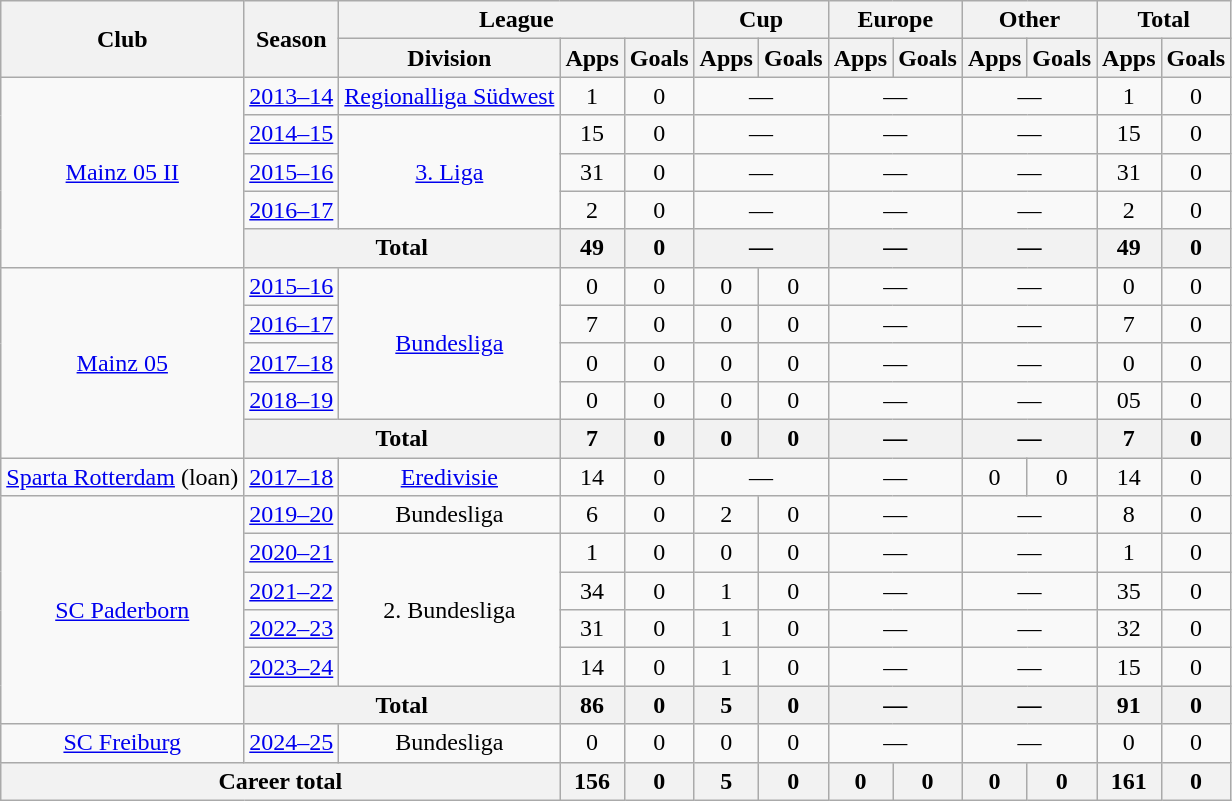<table class="wikitable" style="text-align:center">
<tr>
<th rowspan="2">Club</th>
<th rowspan="2">Season</th>
<th colspan="3">League</th>
<th colspan="2">Cup</th>
<th colspan="2">Europe</th>
<th colspan="2">Other</th>
<th colspan="2">Total</th>
</tr>
<tr>
<th>Division</th>
<th>Apps</th>
<th>Goals</th>
<th>Apps</th>
<th>Goals</th>
<th>Apps</th>
<th>Goals</th>
<th>Apps</th>
<th>Goals</th>
<th>Apps</th>
<th>Goals</th>
</tr>
<tr>
<td rowspan="5"><a href='#'>Mainz 05 II</a></td>
<td><a href='#'>2013–14</a></td>
<td><a href='#'>Regionalliga Südwest</a></td>
<td>1</td>
<td>0</td>
<td colspan="2">—</td>
<td colspan="2">—</td>
<td colspan="2">—</td>
<td>1</td>
<td>0</td>
</tr>
<tr>
<td><a href='#'>2014–15</a></td>
<td rowspan="3"><a href='#'>3. Liga</a></td>
<td>15</td>
<td>0</td>
<td colspan="2">—</td>
<td colspan="2">—</td>
<td colspan="2">—</td>
<td>15</td>
<td>0</td>
</tr>
<tr>
<td><a href='#'>2015–16</a></td>
<td>31</td>
<td>0</td>
<td colspan="2">—</td>
<td colspan="2">—</td>
<td colspan="2">—</td>
<td>31</td>
<td>0</td>
</tr>
<tr>
<td><a href='#'>2016–17</a></td>
<td>2</td>
<td>0</td>
<td colspan="2">—</td>
<td colspan="2">—</td>
<td colspan="2">—</td>
<td>2</td>
<td>0</td>
</tr>
<tr>
<th colspan="2">Total</th>
<th>49</th>
<th>0</th>
<th colspan="2">—</th>
<th colspan="2">—</th>
<th colspan="2">—</th>
<th>49</th>
<th>0</th>
</tr>
<tr>
<td rowspan="5"><a href='#'>Mainz 05</a></td>
<td><a href='#'>2015–16</a></td>
<td rowspan="4"><a href='#'>Bundesliga</a></td>
<td>0</td>
<td>0</td>
<td>0</td>
<td>0</td>
<td colspan="2">—</td>
<td colspan="2">—</td>
<td>0</td>
<td>0</td>
</tr>
<tr>
<td><a href='#'>2016–17</a></td>
<td>7</td>
<td>0</td>
<td>0</td>
<td>0</td>
<td colspan="2">—</td>
<td colspan="2">—</td>
<td>7</td>
<td>0</td>
</tr>
<tr>
<td><a href='#'>2017–18</a></td>
<td>0</td>
<td>0</td>
<td>0</td>
<td>0</td>
<td colspan="2">—</td>
<td colspan="2">—</td>
<td>0</td>
<td>0</td>
</tr>
<tr>
<td><a href='#'>2018–19</a></td>
<td>0</td>
<td>0</td>
<td>0</td>
<td>0</td>
<td colspan="2">—</td>
<td colspan="2">—</td>
<td>05</td>
<td>0</td>
</tr>
<tr>
<th colspan="2">Total</th>
<th>7</th>
<th>0</th>
<th>0</th>
<th>0</th>
<th colspan="2">—</th>
<th colspan="2">—</th>
<th>7</th>
<th>0</th>
</tr>
<tr>
<td><a href='#'>Sparta Rotterdam</a> (loan)</td>
<td><a href='#'>2017–18</a></td>
<td><a href='#'>Eredivisie</a></td>
<td>14</td>
<td>0</td>
<td colspan="2">—</td>
<td colspan="2">—</td>
<td>0</td>
<td>0</td>
<td>14</td>
<td>0</td>
</tr>
<tr>
<td rowspan="6"><a href='#'>SC Paderborn</a></td>
<td><a href='#'>2019–20</a></td>
<td>Bundesliga</td>
<td>6</td>
<td>0</td>
<td>2</td>
<td>0</td>
<td colspan="2">—</td>
<td colspan="2">—</td>
<td>8</td>
<td>0</td>
</tr>
<tr>
<td><a href='#'>2020–21</a></td>
<td rowspan="4">2. Bundesliga</td>
<td>1</td>
<td>0</td>
<td>0</td>
<td>0</td>
<td colspan="2">—</td>
<td colspan="2">—</td>
<td>1</td>
<td>0</td>
</tr>
<tr>
<td><a href='#'>2021–22</a></td>
<td>34</td>
<td>0</td>
<td>1</td>
<td>0</td>
<td colspan="2">—</td>
<td colspan="2">—</td>
<td>35</td>
<td>0</td>
</tr>
<tr>
<td><a href='#'>2022–23</a></td>
<td>31</td>
<td>0</td>
<td>1</td>
<td>0</td>
<td colspan="2">—</td>
<td colspan="2">—</td>
<td>32</td>
<td>0</td>
</tr>
<tr>
<td><a href='#'>2023–24</a></td>
<td>14</td>
<td>0</td>
<td>1</td>
<td>0</td>
<td colspan="2">—</td>
<td colspan="2">—</td>
<td>15</td>
<td>0</td>
</tr>
<tr>
<th colspan="2">Total</th>
<th>86</th>
<th>0</th>
<th>5</th>
<th>0</th>
<th colspan="2">—</th>
<th colspan="2">—</th>
<th>91</th>
<th>0</th>
</tr>
<tr>
<td><a href='#'>SC Freiburg</a></td>
<td><a href='#'>2024–25</a></td>
<td>Bundesliga</td>
<td>0</td>
<td>0</td>
<td>0</td>
<td>0</td>
<td colspan="2">—</td>
<td colspan="2">—</td>
<td>0</td>
<td>0</td>
</tr>
<tr>
<th colspan="3">Career total</th>
<th>156</th>
<th>0</th>
<th>5</th>
<th>0</th>
<th>0</th>
<th>0</th>
<th>0</th>
<th>0</th>
<th>161</th>
<th>0</th>
</tr>
</table>
